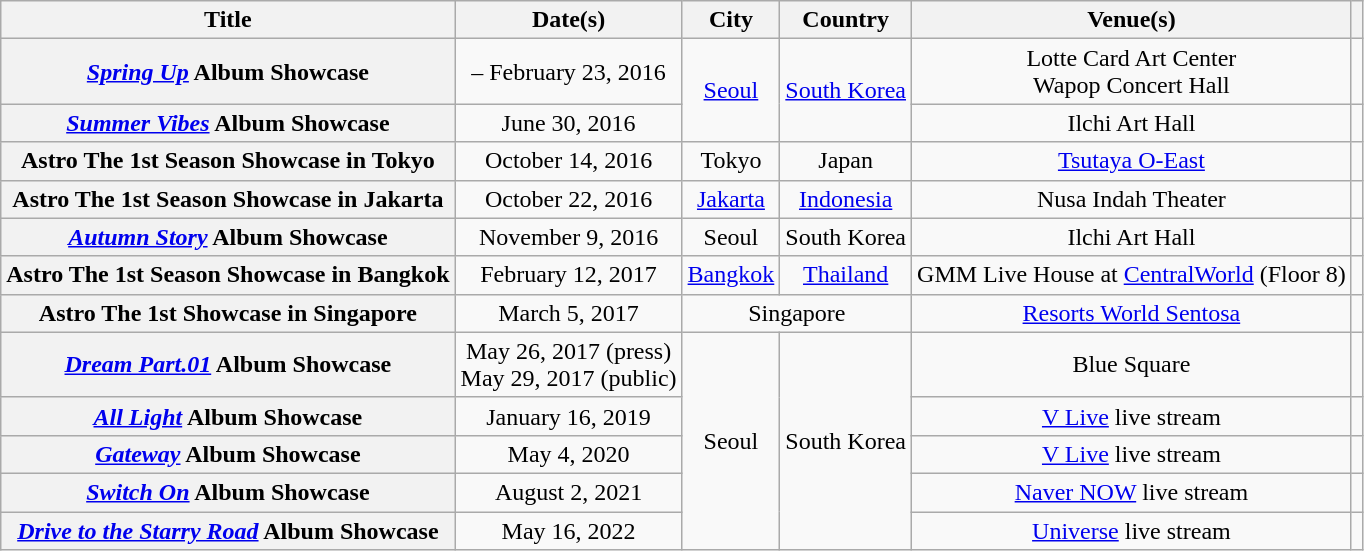<table class="wikitable sortable plainrowheaders" style="text-align:center">
<tr>
<th scope="col">Title</th>
<th scope="col">Date(s)</th>
<th scope="col">City</th>
<th scope="col">Country</th>
<th scope="col">Venue(s)</th>
<th scope="col" class="unsortable"></th>
</tr>
<tr>
<th scope="row"><em><a href='#'>Spring Up</a></em> Album Showcase</th>
<td> – February 23, 2016</td>
<td rowspan="2"><a href='#'>Seoul</a></td>
<td rowspan="2"><a href='#'>South Korea</a></td>
<td>Lotte Card Art Center<br>Wapop Concert Hall</td>
<td></td>
</tr>
<tr>
<th scope="row"><em><a href='#'>Summer Vibes</a></em> Album Showcase</th>
<td>June 30, 2016</td>
<td>Ilchi Art Hall</td>
<td></td>
</tr>
<tr>
<th scope="row">Astro The 1st Season Showcase in Tokyo</th>
<td>October 14, 2016</td>
<td>Tokyo</td>
<td>Japan</td>
<td><a href='#'>Tsutaya O-East</a></td>
<td></td>
</tr>
<tr>
<th scope="row">Astro The 1st Season Showcase in Jakarta</th>
<td>October 22, 2016</td>
<td><a href='#'>Jakarta</a></td>
<td><a href='#'>Indonesia</a></td>
<td>Nusa Indah Theater</td>
<td></td>
</tr>
<tr>
<th scope="row"><em><a href='#'>Autumn Story</a></em> Album Showcase</th>
<td>November 9, 2016</td>
<td>Seoul</td>
<td>South Korea</td>
<td>Ilchi Art Hall</td>
<td></td>
</tr>
<tr>
<th scope="row">Astro The 1st Season Showcase in Bangkok</th>
<td>February 12, 2017</td>
<td><a href='#'>Bangkok</a></td>
<td><a href='#'>Thailand</a></td>
<td>GMM Live House at <a href='#'>CentralWorld</a> (Floor 8)</td>
<td></td>
</tr>
<tr>
<th scope="row">Astro The 1st Showcase in Singapore</th>
<td>March 5, 2017</td>
<td colspan="2">Singapore</td>
<td><a href='#'>Resorts World Sentosa</a></td>
<td></td>
</tr>
<tr>
<th scope="row"><em><a href='#'>Dream Part.01</a></em> Album Showcase</th>
<td>May 26, 2017 (press)<br>May 29, 2017 (public)</td>
<td rowspan="5">Seoul</td>
<td rowspan="5">South Korea</td>
<td>Blue Square</td>
<td></td>
</tr>
<tr>
<th scope="row"><em><a href='#'>All Light</a></em> Album Showcase</th>
<td>January 16, 2019</td>
<td><a href='#'>V Live</a> live stream</td>
<td></td>
</tr>
<tr>
<th scope="row"><em><a href='#'>Gateway</a></em> Album Showcase</th>
<td>May 4, 2020</td>
<td><a href='#'>V Live</a> live stream</td>
<td></td>
</tr>
<tr>
<th scope="row"><em><a href='#'>Switch On</a></em> Album Showcase</th>
<td>August 2, 2021</td>
<td><a href='#'>Naver NOW</a> live stream</td>
<td></td>
</tr>
<tr>
<th scope="row"><em><a href='#'>Drive to the Starry Road</a></em> Album Showcase</th>
<td>May 16, 2022</td>
<td><a href='#'>Universe</a> live stream</td>
<td></td>
</tr>
</table>
